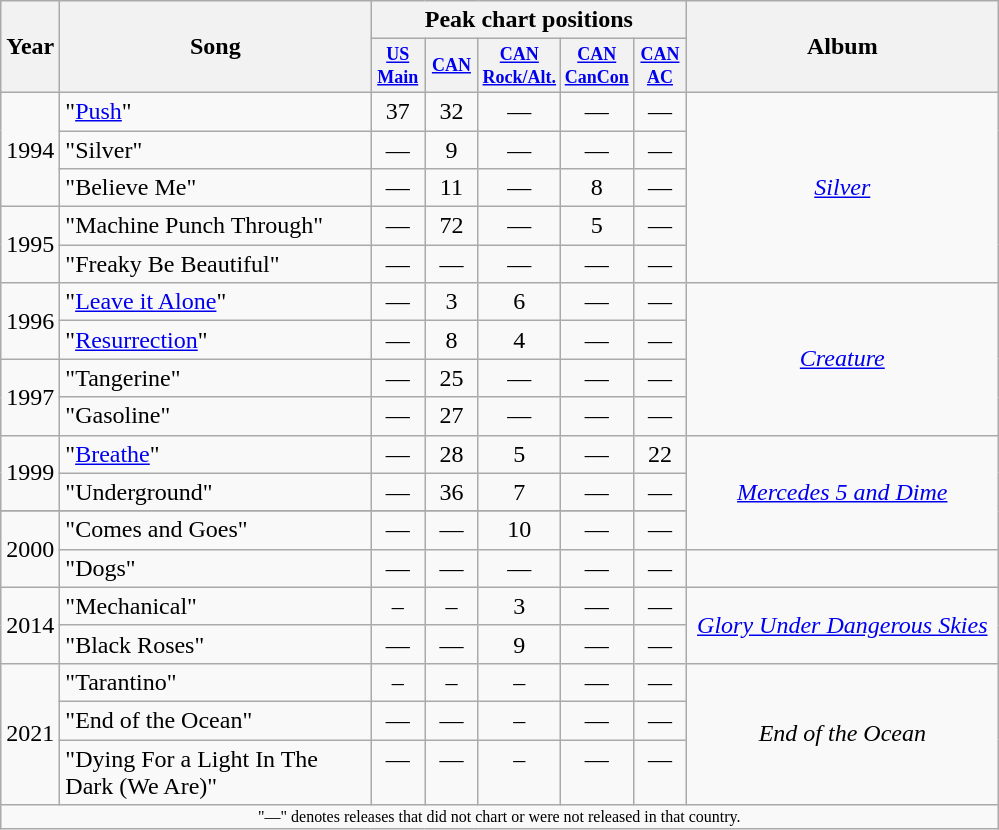<table class="wikitable">
<tr>
<th rowspan="2">Year</th>
<th rowspan="2" style="width:200px;">Song</th>
<th colspan="5">Peak chart positions</th>
<th rowspan="2" style="width:200px;">Album</th>
</tr>
<tr>
<th style="width:2.5em;font-size:75%"><a href='#'>US Main</a><br></th>
<th style="width:2.5em;font-size:75%"><a href='#'>CAN</a><br></th>
<th style="width:2.5em;font-size:75%"><a href='#'>CAN Rock/Alt.</a><br></th>
<th style="width:2.5em;font-size:75%"><a href='#'>CAN CanCon</a><br></th>
<th style="width:2.5em;font-size:75%"><a href='#'>CAN AC</a><br></th>
</tr>
<tr>
<td rowspan="3">1994</td>
<td style="text-align:left; vertical-align:top;">"<a href='#'>Push</a>"</td>
<td style="text-align:center; vertical-align:top;">37</td>
<td style="text-align:center; vertical-align:top;">32</td>
<td style="text-align:center; vertical-align:top;">—</td>
<td style="text-align:center; vertical-align:top;">—</td>
<td style="text-align:center; vertical-align:top;">—</td>
<td rowspan="5" style="text-align:center;"><em><a href='#'>Silver</a></em></td>
</tr>
<tr>
<td style="text-align:left; vertical-align:top;">"Silver"</td>
<td style="text-align:center; vertical-align:top;">—</td>
<td style="text-align:center; vertical-align:top;">9</td>
<td style="text-align:center; vertical-align:top;">—</td>
<td style="text-align:center; vertical-align:top;">—</td>
<td style="text-align:center; vertical-align:top;">—</td>
</tr>
<tr>
<td style="text-align:left; vertical-align:top;">"Believe Me"</td>
<td style="text-align:center; vertical-align:top;">—</td>
<td style="text-align:center; vertical-align:top;">11</td>
<td style="text-align:center; vertical-align:top;">—</td>
<td style="text-align:center; vertical-align:top;">8</td>
<td style="text-align:center; vertical-align:top;">—</td>
</tr>
<tr>
<td rowspan="2">1995</td>
<td style="text-align:left; ">"Machine Punch Through"</td>
<td style="text-align:center; ">—</td>
<td style="text-align:center; ">72</td>
<td style="text-align:center; ">—</td>
<td style="text-align:center; ">5</td>
<td style="text-align:center; ">—</td>
</tr>
<tr style="vertical-align:top;">
<td style="text-align:left; ">"Freaky Be Beautiful"</td>
<td style="text-align:center; ">—</td>
<td style="text-align:center; ">—</td>
<td style="text-align:center; ">—</td>
<td style="text-align:center; ">—</td>
<td style="text-align:center; ">—</td>
</tr>
<tr>
<td rowspan="2">1996</td>
<td style="text-align:left; vertical-align:top;">"<a href='#'>Leave it Alone</a>"</td>
<td style="text-align:center; vertical-align:top;">—</td>
<td style="text-align:center; vertical-align:top;">3</td>
<td style="text-align:center; vertical-align:top;">6</td>
<td style="text-align:center; vertical-align:top;">—</td>
<td style="text-align:center; vertical-align:top;">—</td>
<td rowspan="4" style="text-align:center;"><em><a href='#'>Creature</a></em></td>
</tr>
<tr>
<td style="text-align:left; vertical-align:top;">"<a href='#'>Resurrection</a>"</td>
<td style="text-align:center; vertical-align:top;">—</td>
<td style="text-align:center; vertical-align:top;">8</td>
<td style="text-align:center; vertical-align:top;">4</td>
<td style="text-align:center; vertical-align:top;">—</td>
<td style="text-align:center; vertical-align:top;">—</td>
</tr>
<tr>
<td rowspan="2">1997</td>
<td style="text-align:left; vertical-align:top;">"Tangerine"</td>
<td style="text-align:center; vertical-align:top;">—</td>
<td style="text-align:center; vertical-align:top;">25</td>
<td style="text-align:center; vertical-align:top;">—</td>
<td style="text-align:center; vertical-align:top;">—</td>
<td style="text-align:center; vertical-align:top;">—</td>
</tr>
<tr>
<td style="text-align:left; vertical-align:top;">"Gasoline"</td>
<td style="text-align:center; vertical-align:top;">—</td>
<td style="text-align:center; vertical-align:top;">27</td>
<td style="text-align:center; vertical-align:top;">—</td>
<td style="text-align:center; vertical-align:top;">—</td>
<td style="text-align:center; vertical-align:top;">—</td>
</tr>
<tr>
<td rowspan="2">1999</td>
<td style="text-align:left; vertical-align:top;">"<a href='#'>Breathe</a>"</td>
<td style="text-align:center; vertical-align:top;">—</td>
<td style="text-align:center; vertical-align:top;">28</td>
<td style="text-align:center; vertical-align:top;">5</td>
<td style="text-align:center; vertical-align:top;">—</td>
<td style="text-align:center; vertical-align:top;">22</td>
<td rowspan="4" style="text-align:center;"><em><a href='#'>Mercedes 5 and Dime</a></em></td>
</tr>
<tr style="vertical-align:top;">
<td style="text-align:left; ">"Underground"</td>
<td style="text-align:center; ">—</td>
<td style="text-align:center; ">36</td>
<td style="text-align:center; ">7</td>
<td style="text-align:center; ">—</td>
<td style="text-align:center; ">—</td>
</tr>
<tr style="vertical-align:top;">
</tr>
<tr>
<td rowspan="2">2000</td>
<td style="text-align:left; ">"Comes and Goes"</td>
<td style="text-align:center; ">—</td>
<td style="text-align:center; ">—</td>
<td style="text-align:center; ">10</td>
<td style="text-align:center; ">—</td>
<td style="text-align:center; ">—</td>
</tr>
<tr>
<td style="text-align:left; vertical-align:top;">"Dogs"</td>
<td style="text-align:center; vertical-align:top;">—</td>
<td style="text-align:center; vertical-align:top;">—</td>
<td style="text-align:center; vertical-align:top;">—</td>
<td style="text-align:center; vertical-align:top;">—</td>
<td style="text-align:center; vertical-align:top;">—</td>
</tr>
<tr>
<td rowspan="2">2014</td>
<td style="text-align:left; vertical-align:top;">"Mechanical"</td>
<td style="text-align:center; vertical-align:top;">–</td>
<td style="text-align:center; vertical-align:top;">–</td>
<td style="text-align:center; vertical-align:top;">3</td>
<td style="text-align:center; vertical-align:top;">—</td>
<td style="text-align:center; vertical-align:top;">—</td>
<td rowspan="2" style="text-align:center;"><em><a href='#'>Glory Under Dangerous Skies</a></em></td>
</tr>
<tr>
<td style="text-align:left; vertical-align:top;">"Black Roses"</td>
<td style="text-align:center; vertical-align:top;">—</td>
<td style="text-align:center; vertical-align:top;">—</td>
<td style="text-align:center; vertical-align:top;">9</td>
<td style="text-align:center; vertical-align:top;">—</td>
<td style="text-align:center; vertical-align:top;">—</td>
</tr>
<tr>
<td rowspan="3">2021</td>
<td style="text-align:left; vertical-align:top;">"Tarantino"</td>
<td style="text-align:center; vertical-align:top;">–</td>
<td style="text-align:center; vertical-align:top;">–</td>
<td style="text-align:center; vertical-align:top;">–</td>
<td style="text-align:center; vertical-align:top;">—</td>
<td style="text-align:center; vertical-align:top;">—</td>
<td rowspan="3" style="text-align:center;"><em>End of the Ocean</em></td>
</tr>
<tr>
<td style="text-align:left; vertical-align:top;">"End of the Ocean"</td>
<td style="text-align:center; vertical-align:top;">—</td>
<td style="text-align:center; vertical-align:top;">—</td>
<td style="text-align:center; vertical-align:top;">–</td>
<td style="text-align:center; vertical-align:top;">—</td>
<td style="text-align:center; vertical-align:top;">—</td>
</tr>
<tr>
<td style="text-align:left; vertical-align:top;">"Dying For a Light In The Dark (We Are)"</td>
<td style="text-align:center; vertical-align:top;">—</td>
<td style="text-align:center; vertical-align:top;">—</td>
<td style="text-align:center; vertical-align:top;">–</td>
<td style="text-align:center; vertical-align:top;">—</td>
<td style="text-align:center; vertical-align:top;">—</td>
</tr>
<tr>
<td colspan="19" style="text-align:center; font-size:8pt;">"—" denotes releases that did not chart or were not released in that country.</td>
</tr>
</table>
